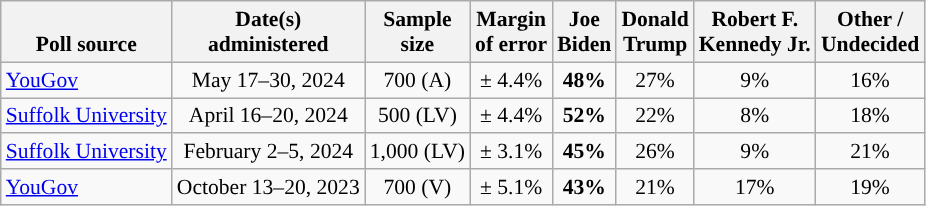<table class="wikitable sortable mw-datatable" style="font-size:90%;text-align:center;line-height:17px">
<tr valign=bottom>
<th>Poll source</th>
<th>Date(s)<br>administered</th>
<th>Sample<br>size</th>
<th>Margin<br>of error</th>
<th class="unsortable">Joe<br>Biden<br></th>
<th class="unsortable">Donald<br>Trump<br></th>
<th class="unsortable">Robert F.<br>Kennedy Jr.<br></th>
<th class="unsortable">Other /<br>Undecided</th>
</tr>
<tr>
<td style="text-align:left;"><a href='#'>YouGov</a></td>
<td data-sort-value=2024-06-05>May 17–30, 2024</td>
<td>700 (A)</td>
<td>± 4.4%</td>
<td style="color:black;background-color:"><strong>48%</strong></td>
<td>27%</td>
<td>9%</td>
<td>16%</td>
</tr>
<tr>
<td style="text-align:left;"><a href='#'>Suffolk University</a></td>
<td data-sort-value=2024-04-25>April 16–20, 2024</td>
<td>500 (LV)</td>
<td>± 4.4%</td>
<td style="color:black;background-color:"><strong>52%</strong></td>
<td>22%</td>
<td>8%</td>
<td>18%</td>
</tr>
<tr>
<td style="text-align:left;"><a href='#'>Suffolk University</a></td>
<td data-sort-value=2024-02-05>February 2–5, 2024</td>
<td>1,000 (LV)</td>
<td>± 3.1%</td>
<td style="color:black;background-color:"><strong>45%</strong></td>
<td>26%</td>
<td>9%</td>
<td>21%</td>
</tr>
<tr>
<td style="text-align:left;"><a href='#'>YouGov</a></td>
<td>October 13–20, 2023</td>
<td>700 (V)</td>
<td>± 5.1%</td>
<td style="color:black;background-color:"><strong>43%</strong></td>
<td>21%</td>
<td>17%</td>
<td>19%</td>
</tr>
</table>
